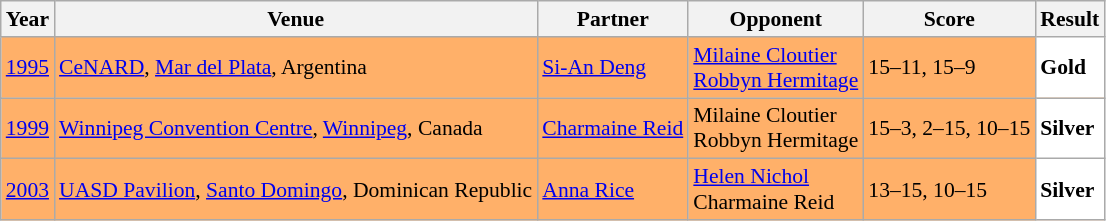<table class="sortable wikitable" style="font-size: 90%;">
<tr>
<th>Year</th>
<th>Venue</th>
<th>Partner</th>
<th>Opponent</th>
<th>Score</th>
<th>Result</th>
</tr>
<tr style="background:#FFB069">
<td align="center"><a href='#'>1995</a></td>
<td align="left"><a href='#'>CeNARD</a>, <a href='#'>Mar del Plata</a>, Argentina</td>
<td align="left"> <a href='#'>Si-An Deng</a></td>
<td align="left"> <a href='#'>Milaine Cloutier</a><br> <a href='#'>Robbyn Hermitage</a></td>
<td align="left">15–11, 15–9</td>
<td style="text-align:left; background:white"> <strong>Gold</strong></td>
</tr>
<tr style="background:#FFB069">
<td align="center"><a href='#'>1999</a></td>
<td align="left"><a href='#'>Winnipeg Convention Centre</a>, <a href='#'>Winnipeg</a>, Canada</td>
<td align="left"> <a href='#'>Charmaine Reid</a></td>
<td align="left"> Milaine Cloutier<br> Robbyn Hermitage</td>
<td align="left">15–3, 2–15, 10–15</td>
<td style="text-align:left; background:white"> <strong>Silver</strong></td>
</tr>
<tr style="background:#FFB069">
<td align="center"><a href='#'>2003</a></td>
<td align="left"><a href='#'>UASD Pavilion</a>, <a href='#'>Santo Domingo</a>, Dominican Republic</td>
<td align="left"> <a href='#'>Anna Rice</a></td>
<td align="left"> <a href='#'>Helen Nichol</a><br> Charmaine Reid</td>
<td align="left">13–15, 10–15</td>
<td style="text-align:left; background:white"> <strong>Silver</strong></td>
</tr>
</table>
